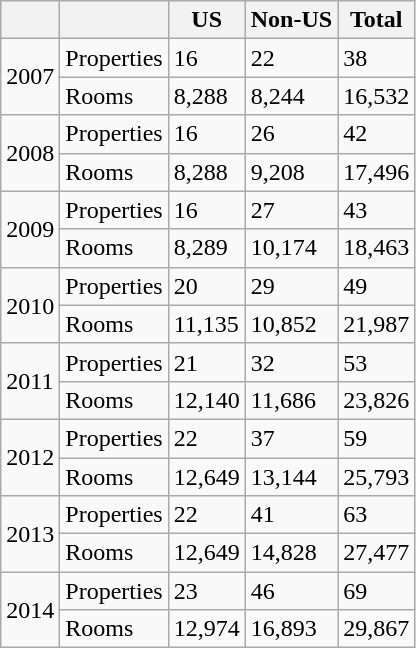<table class="wikitable mw-collapsible mw-collapsed">
<tr>
<th class="unsortable"></th>
<th></th>
<th>US</th>
<th>Non-US</th>
<th>Total</th>
</tr>
<tr>
<td rowspan=2>2007</td>
<td>Properties</td>
<td>16</td>
<td>22</td>
<td>38</td>
</tr>
<tr>
<td>Rooms</td>
<td>8,288</td>
<td>8,244</td>
<td>16,532</td>
</tr>
<tr>
<td rowspan=2>2008</td>
<td>Properties</td>
<td>16</td>
<td>26</td>
<td>42</td>
</tr>
<tr>
<td>Rooms</td>
<td>8,288</td>
<td>9,208</td>
<td>17,496</td>
</tr>
<tr>
<td rowspan=2>2009</td>
<td>Properties</td>
<td>16</td>
<td>27</td>
<td>43</td>
</tr>
<tr>
<td>Rooms</td>
<td>8,289</td>
<td>10,174</td>
<td>18,463</td>
</tr>
<tr>
<td rowspan=2>2010</td>
<td>Properties</td>
<td>20</td>
<td>29</td>
<td>49</td>
</tr>
<tr>
<td>Rooms</td>
<td>11,135</td>
<td>10,852</td>
<td>21,987</td>
</tr>
<tr>
<td rowspan=2>2011</td>
<td>Properties</td>
<td>21</td>
<td>32</td>
<td>53</td>
</tr>
<tr>
<td>Rooms</td>
<td>12,140</td>
<td>11,686</td>
<td>23,826</td>
</tr>
<tr>
<td rowspan=2>2012</td>
<td>Properties</td>
<td>22</td>
<td>37</td>
<td>59</td>
</tr>
<tr>
<td>Rooms</td>
<td>12,649</td>
<td>13,144</td>
<td>25,793</td>
</tr>
<tr>
<td rowspan=2>2013</td>
<td>Properties</td>
<td>22</td>
<td>41</td>
<td>63</td>
</tr>
<tr>
<td>Rooms</td>
<td>12,649</td>
<td>14,828</td>
<td>27,477</td>
</tr>
<tr>
<td rowspan=2>2014</td>
<td>Properties</td>
<td>23</td>
<td>46</td>
<td>69</td>
</tr>
<tr>
<td>Rooms</td>
<td>12,974</td>
<td>16,893</td>
<td>29,867</td>
</tr>
</table>
